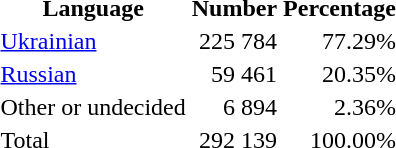<table class="standard">
<tr>
<th>Language</th>
<th>Number</th>
<th>Percentage</th>
</tr>
<tr>
<td><a href='#'>Ukrainian</a></td>
<td align="right">225 784</td>
<td align="right">77.29%</td>
</tr>
<tr>
<td><a href='#'>Russian</a></td>
<td align="right">59 461</td>
<td align="right">20.35%</td>
</tr>
<tr>
<td>Other or undecided</td>
<td align="right">6 894</td>
<td align="right">2.36%</td>
</tr>
<tr>
<td>Total</td>
<td align="right">292 139</td>
<td align="right">100.00%</td>
</tr>
</table>
